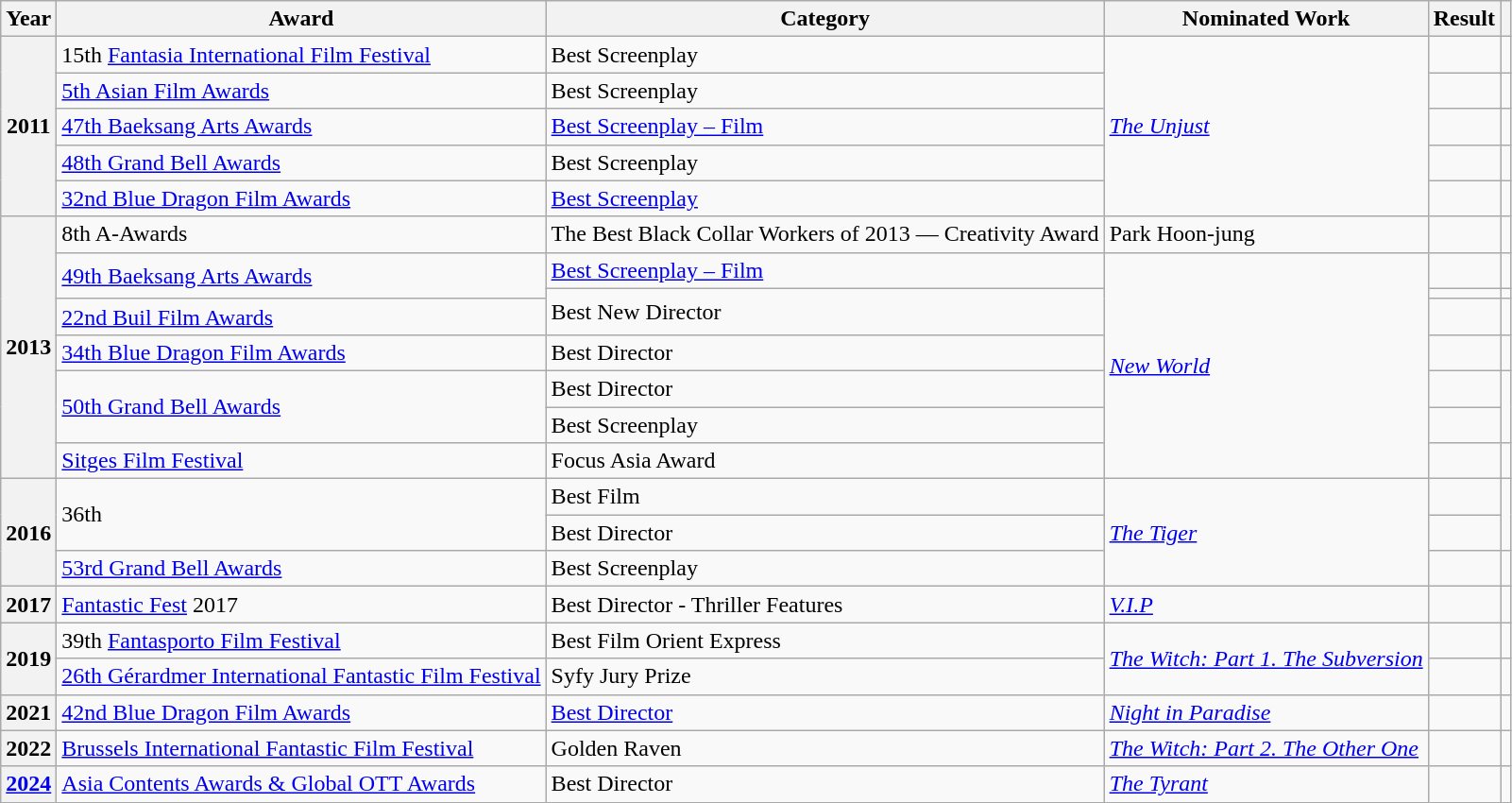<table class="wikitable plainrowheaders sortable">
<tr>
<th scope="col">Year</th>
<th scope="col">Award</th>
<th scope="col">Category</th>
<th scope="col">Nominated Work</th>
<th scope="col">Result</th>
<th scope="col" class="unsortable"></th>
</tr>
<tr>
<th scope="row" rowspan=5>2011</th>
<td>15th <a href='#'>Fantasia International Film Festival</a></td>
<td>Best Screenplay</td>
<td rowspan=5><em><a href='#'>The Unjust</a></em></td>
<td></td>
<td></td>
</tr>
<tr>
<td><a href='#'>5th Asian Film Awards</a></td>
<td>Best Screenplay</td>
<td></td>
<td></td>
</tr>
<tr>
<td><a href='#'>47th Baeksang Arts Awards</a></td>
<td><a href='#'>Best Screenplay – Film</a></td>
<td></td>
<td></td>
</tr>
<tr>
<td><a href='#'>48th Grand Bell Awards</a></td>
<td>Best Screenplay</td>
<td></td>
<td></td>
</tr>
<tr>
<td><a href='#'>32nd Blue Dragon Film Awards</a></td>
<td><a href='#'>Best Screenplay</a></td>
<td></td>
<td></td>
</tr>
<tr>
<th scope="row" rowspan="8">2013</th>
<td>8th A-Awards</td>
<td>The Best Black Collar Workers of 2013 — Creativity Award</td>
<td>Park Hoon-jung</td>
<td></td>
<td></td>
</tr>
<tr>
<td rowspan=2><a href='#'>49th Baeksang Arts Awards</a></td>
<td><a href='#'>Best Screenplay – Film</a></td>
<td rowspan="7"><em><a href='#'>New World</a></em></td>
<td></td>
<td></td>
</tr>
<tr>
<td rowspan="2">Best New Director</td>
<td></td>
<td></td>
</tr>
<tr>
<td><a href='#'>22nd Buil Film Awards</a></td>
<td></td>
<td></td>
</tr>
<tr>
<td><a href='#'>34th Blue Dragon Film Awards</a></td>
<td>Best Director</td>
<td></td>
<td></td>
</tr>
<tr>
<td rowspan="2"><a href='#'>50th Grand Bell Awards</a></td>
<td>Best Director</td>
<td></td>
<td rowspan="2"></td>
</tr>
<tr>
<td>Best Screenplay</td>
<td></td>
</tr>
<tr>
<td><a href='#'>Sitges Film Festival</a></td>
<td>Focus Asia Award</td>
<td></td>
<td></td>
</tr>
<tr>
<th scope="row" rowspan="3">2016</th>
<td rowspan="2">36th </td>
<td>Best Film</td>
<td rowspan="3"><em><a href='#'>The Tiger</a></em></td>
<td></td>
<td rowspan="2"></td>
</tr>
<tr>
<td>Best Director</td>
<td></td>
</tr>
<tr>
<td><a href='#'>53rd Grand Bell Awards</a></td>
<td>Best Screenplay</td>
<td></td>
<td></td>
</tr>
<tr>
<th scope="row">2017</th>
<td><a href='#'>Fantastic Fest</a> 2017</td>
<td>Best Director - Thriller Features</td>
<td><em><a href='#'>V.I.P</a></em></td>
<td></td>
<td></td>
</tr>
<tr>
<th scope="row" rowspan=2>2019</th>
<td>39th <a href='#'>Fantasporto Film Festival</a></td>
<td>Best Film Orient Express</td>
<td rowspan=2><em><a href='#'>The Witch: Part 1. The Subversion</a></em></td>
<td></td>
<td></td>
</tr>
<tr>
<td><a href='#'>26th Gérardmer International Fantastic Film Festival</a></td>
<td>Syfy Jury Prize</td>
<td></td>
<td></td>
</tr>
<tr>
<th scope="row">2021</th>
<td><a href='#'>42nd Blue Dragon Film Awards</a></td>
<td><a href='#'>Best Director</a></td>
<td><em><a href='#'>Night in Paradise</a></em></td>
<td></td>
<td></td>
</tr>
<tr>
<th scope="row">2022</th>
<td scope="row"><a href='#'>Brussels International Fantastic Film Festival</a></td>
<td>Golden Raven</td>
<td><em><a href='#'>The Witch: Part 2. The Other One</a></em></td>
<td></td>
<td></td>
</tr>
<tr>
<th scope="row"><a href='#'>2024</a></th>
<td><a href='#'>Asia Contents Awards & Global OTT Awards</a></td>
<td>Best Director</td>
<td><em><a href='#'>The Tyrant</a></em></td>
<td></td>
<td></td>
</tr>
</table>
